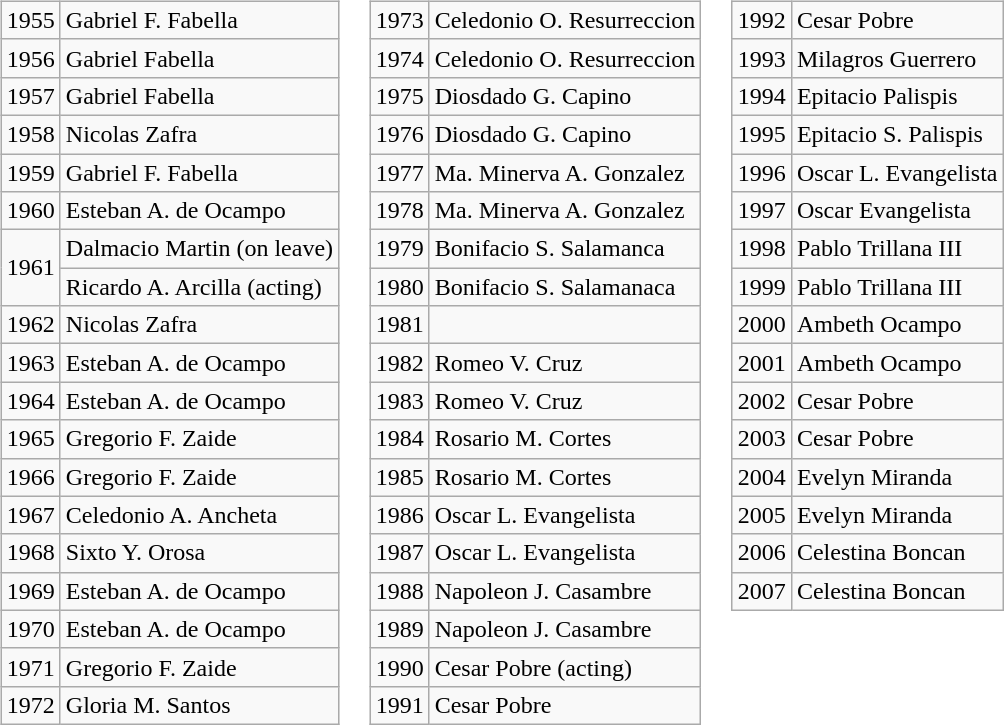<table>
<tr valign="top">
<td><br><table class="wikitable">
<tr>
<td>1955</td>
<td>Gabriel F. Fabella</td>
</tr>
<tr>
<td>1956</td>
<td>Gabriel Fabella</td>
</tr>
<tr>
<td>1957</td>
<td>Gabriel Fabella</td>
</tr>
<tr>
<td>1958</td>
<td>Nicolas Zafra</td>
</tr>
<tr>
<td>1959</td>
<td>Gabriel F. Fabella</td>
</tr>
<tr>
<td>1960</td>
<td>Esteban A. de Ocampo</td>
</tr>
<tr>
<td rowspan=2>1961</td>
<td>Dalmacio Martin (on leave)</td>
</tr>
<tr>
<td>Ricardo A. Arcilla (acting)</td>
</tr>
<tr>
<td>1962</td>
<td>Nicolas Zafra</td>
</tr>
<tr>
<td>1963</td>
<td>Esteban A. de Ocampo</td>
</tr>
<tr>
<td>1964</td>
<td>Esteban A. de Ocampo</td>
</tr>
<tr>
<td>1965</td>
<td>Gregorio F. Zaide</td>
</tr>
<tr>
<td>1966</td>
<td>Gregorio F. Zaide</td>
</tr>
<tr>
<td>1967</td>
<td>Celedonio A. Ancheta</td>
</tr>
<tr>
<td>1968</td>
<td>Sixto Y. Orosa</td>
</tr>
<tr>
<td>1969</td>
<td>Esteban A. de Ocampo</td>
</tr>
<tr>
<td>1970</td>
<td>Esteban A. de Ocampo</td>
</tr>
<tr>
<td>1971</td>
<td>Gregorio F. Zaide</td>
</tr>
<tr>
<td>1972</td>
<td>Gloria M. Santos</td>
</tr>
</table>
</td>
<td><br><table class="wikitable">
<tr>
<td>1973</td>
<td>Celedonio O. Resurreccion</td>
</tr>
<tr>
<td>1974</td>
<td>Celedonio O. Resurreccion</td>
</tr>
<tr>
<td>1975</td>
<td>Diosdado G. Capino</td>
</tr>
<tr>
<td>1976</td>
<td>Diosdado G. Capino</td>
</tr>
<tr>
<td>1977</td>
<td>Ma. Minerva A. Gonzalez</td>
</tr>
<tr>
<td>1978</td>
<td>Ma. Minerva A. Gonzalez</td>
</tr>
<tr>
<td>1979</td>
<td>Bonifacio S. Salamanca</td>
</tr>
<tr>
<td>1980</td>
<td>Bonifacio S. Salamanaca</td>
</tr>
<tr>
<td>1981</td>
<td>  </td>
</tr>
<tr>
<td>1982</td>
<td>Romeo V. Cruz</td>
</tr>
<tr>
<td>1983</td>
<td>Romeo V. Cruz</td>
</tr>
<tr>
<td>1984</td>
<td>Rosario M. Cortes</td>
</tr>
<tr>
<td>1985</td>
<td>Rosario M. Cortes</td>
</tr>
<tr>
<td>1986</td>
<td>Oscar L. Evangelista</td>
</tr>
<tr>
<td>1987</td>
<td>Oscar L. Evangelista</td>
</tr>
<tr>
<td>1988</td>
<td>Napoleon J. Casambre</td>
</tr>
<tr>
<td>1989</td>
<td>Napoleon J. Casambre</td>
</tr>
<tr>
<td>1990</td>
<td>Cesar Pobre (acting)</td>
</tr>
<tr>
<td>1991</td>
<td>Cesar Pobre</td>
</tr>
</table>
</td>
<td><br><table class="wikitable">
<tr>
<td>1992</td>
<td>Cesar Pobre</td>
</tr>
<tr>
<td>1993</td>
<td>Milagros Guerrero</td>
</tr>
<tr>
<td>1994</td>
<td>Epitacio Palispis</td>
</tr>
<tr>
<td>1995</td>
<td>Epitacio S. Palispis</td>
</tr>
<tr>
<td>1996</td>
<td>Oscar L. Evangelista</td>
</tr>
<tr>
<td>1997</td>
<td>Oscar Evangelista</td>
</tr>
<tr>
<td>1998</td>
<td>Pablo Trillana III</td>
</tr>
<tr>
<td>1999</td>
<td>Pablo Trillana III</td>
</tr>
<tr>
<td>2000</td>
<td>Ambeth Ocampo</td>
</tr>
<tr>
<td>2001</td>
<td>Ambeth Ocampo</td>
</tr>
<tr>
<td>2002</td>
<td>Cesar Pobre</td>
</tr>
<tr>
<td>2003</td>
<td>Cesar Pobre</td>
</tr>
<tr>
<td>2004</td>
<td>Evelyn Miranda</td>
</tr>
<tr>
<td>2005</td>
<td>Evelyn Miranda</td>
</tr>
<tr>
<td>2006</td>
<td>Celestina Boncan</td>
</tr>
<tr>
<td>2007</td>
<td>Celestina Boncan</td>
</tr>
</table>
</td>
</tr>
</table>
